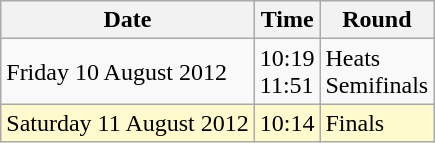<table class="wikitable">
<tr>
<th>Date</th>
<th>Time</th>
<th>Round</th>
</tr>
<tr>
<td>Friday 10 August 2012</td>
<td>10:19<br>11:51</td>
<td>Heats<br>Semifinals</td>
</tr>
<tr>
<td style=background:lemonchiffon>Saturday 11 August 2012</td>
<td style=background:lemonchiffon>10:14</td>
<td style=background:lemonchiffon>Finals</td>
</tr>
</table>
